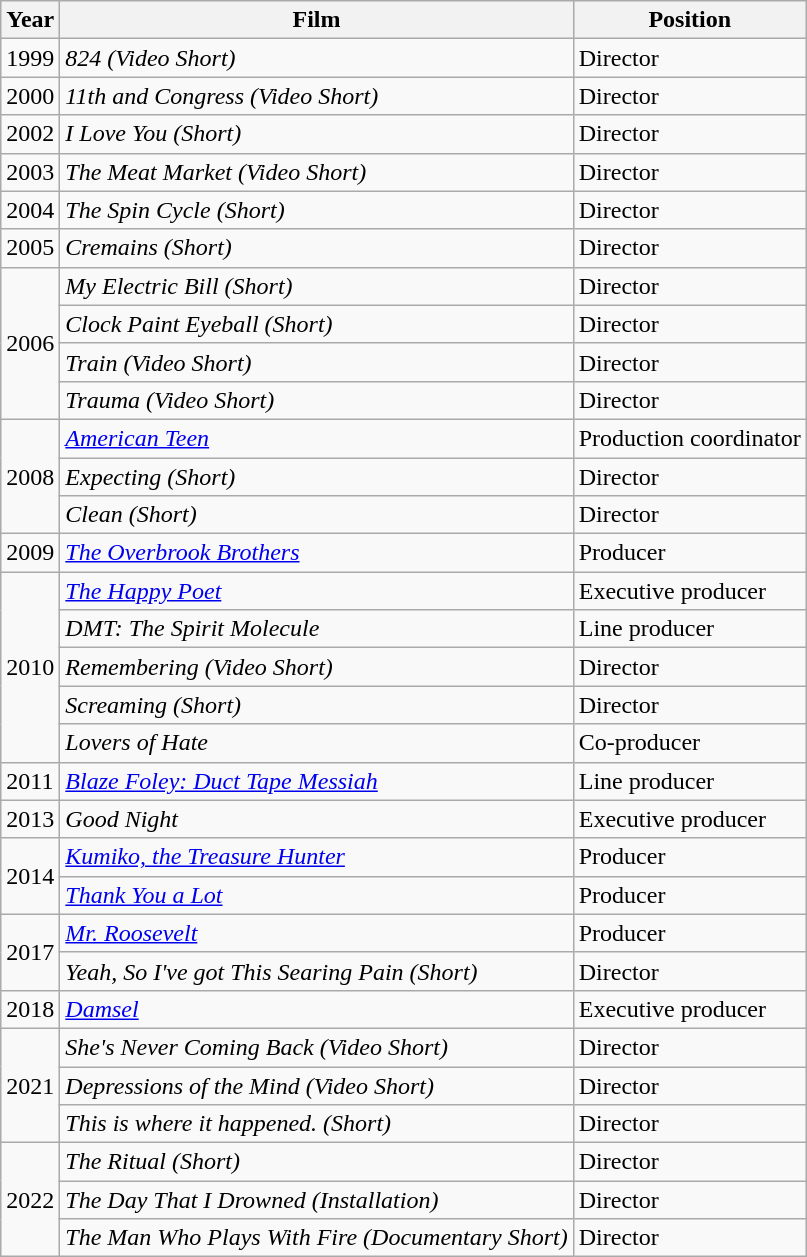<table class="wikitable">
<tr>
<th>Year</th>
<th>Film</th>
<th>Position</th>
</tr>
<tr>
<td>1999</td>
<td><em>824 (Video Short)</em></td>
<td>Director</td>
</tr>
<tr>
<td>2000</td>
<td><em>11th and Congress (Video Short)</em></td>
<td>Director</td>
</tr>
<tr>
<td>2002</td>
<td><em>I Love You (Short)</em></td>
<td>Director</td>
</tr>
<tr>
<td>2003</td>
<td><em>The Meat Market (Video Short)</em></td>
<td>Director</td>
</tr>
<tr>
<td>2004</td>
<td><em>The Spin Cycle (Short)</em></td>
<td>Director</td>
</tr>
<tr>
<td>2005</td>
<td><em>Cremains (Short)</em></td>
<td>Director</td>
</tr>
<tr>
<td rowspan="4">2006</td>
<td><em>My Electric Bill (Short)</em></td>
<td>Director</td>
</tr>
<tr>
<td><em>Clock Paint Eyeball (Short)</em></td>
<td>Director</td>
</tr>
<tr>
<td><em>Train (Video Short)</em></td>
<td>Director</td>
</tr>
<tr>
<td><em>Trauma (Video Short)</em></td>
<td>Director</td>
</tr>
<tr>
<td rowspan="3">2008</td>
<td><em><a href='#'>American Teen</a></em></td>
<td>Production coordinator</td>
</tr>
<tr>
<td><em>Expecting (Short)</em></td>
<td>Director</td>
</tr>
<tr>
<td><em>Clean (Short)</em></td>
<td>Director</td>
</tr>
<tr>
<td>2009</td>
<td><em><a href='#'>The Overbrook Brothers</a></em></td>
<td>Producer</td>
</tr>
<tr>
<td rowspan="5">2010</td>
<td><em><a href='#'>The Happy Poet</a></em></td>
<td>Executive producer</td>
</tr>
<tr>
<td><em>DMT: The Spirit Molecule</em></td>
<td>Line producer</td>
</tr>
<tr>
<td><em>Remembering (Video Short)</em></td>
<td>Director</td>
</tr>
<tr>
<td><em>Screaming (Short)</em></td>
<td>Director</td>
</tr>
<tr>
<td><em>Lovers of Hate</em></td>
<td>Co-producer</td>
</tr>
<tr>
<td>2011</td>
<td><em><a href='#'>Blaze Foley: Duct Tape Messiah</a></em></td>
<td>Line producer</td>
</tr>
<tr>
<td>2013</td>
<td><em>Good Night</em></td>
<td>Executive producer</td>
</tr>
<tr>
<td rowspan="2">2014</td>
<td><em><a href='#'>Kumiko, the Treasure Hunter</a></em></td>
<td>Producer</td>
</tr>
<tr>
<td><em><a href='#'>Thank You a Lot</a></em></td>
<td>Producer</td>
</tr>
<tr>
<td rowspan="2">2017</td>
<td><em><a href='#'>Mr. Roosevelt</a></em></td>
<td>Producer</td>
</tr>
<tr>
<td><em>Yeah, So I've got This Searing Pain (Short)</em></td>
<td>Director</td>
</tr>
<tr>
<td>2018</td>
<td><em><a href='#'>Damsel</a></em></td>
<td>Executive producer</td>
</tr>
<tr>
<td rowspan="3">2021</td>
<td><em>She's Never Coming Back (Video Short)</em></td>
<td>Director</td>
</tr>
<tr>
<td><em>Depressions of the Mind (Video Short)</em></td>
<td>Director</td>
</tr>
<tr>
<td><em>This is where it happened. (Short)</em></td>
<td>Director</td>
</tr>
<tr>
<td rowspan="3">2022</td>
<td><em>The Ritual (Short)</em></td>
<td>Director</td>
</tr>
<tr>
<td><em>The Day That I Drowned (Installation)</em></td>
<td>Director</td>
</tr>
<tr>
<td><em>The Man Who Plays With Fire (Documentary Short)</em></td>
<td>Director</td>
</tr>
</table>
